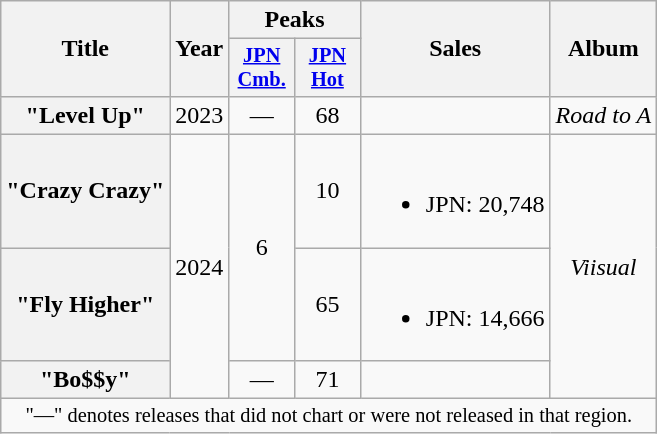<table class="wikitable plainrowheaders" style="text-align:center">
<tr>
<th scope="col" rowspan="2">Title</th>
<th scope="col" rowspan="2">Year</th>
<th scope="col" colspan="2">Peaks</th>
<th rowspan="2">Sales</th>
<th rowspan="2" scope="col">Album</th>
</tr>
<tr>
<th scope="col" style="width:2.75em;font-size:85%"><a href='#'>JPN<br>Cmb.</a><br></th>
<th scope="col" style="width:2.75em;font-size:85%"><a href='#'>JPN<br>Hot</a><br></th>
</tr>
<tr>
<th scope="row">"Level Up"</th>
<td>2023</td>
<td>—</td>
<td>68</td>
<td></td>
<td><em>Road to A</em></td>
</tr>
<tr>
<th scope="row">"Crazy Crazy"</th>
<td rowspan="3">2024</td>
<td rowspan="2">6</td>
<td>10</td>
<td><br><ul><li>JPN: 20,748 </li></ul></td>
<td rowspan="3"><em>Viisual</em></td>
</tr>
<tr>
<th scope="row">"Fly Higher"</th>
<td>65</td>
<td><br><ul><li>JPN: 14,666 </li></ul></td>
</tr>
<tr>
<th scope="row">"Bo$$y"</th>
<td>—</td>
<td>71</td>
<td></td>
</tr>
<tr>
<td colspan="6" style="font-size:85%">"—" denotes releases that did not chart or were not released in that region.</td>
</tr>
</table>
